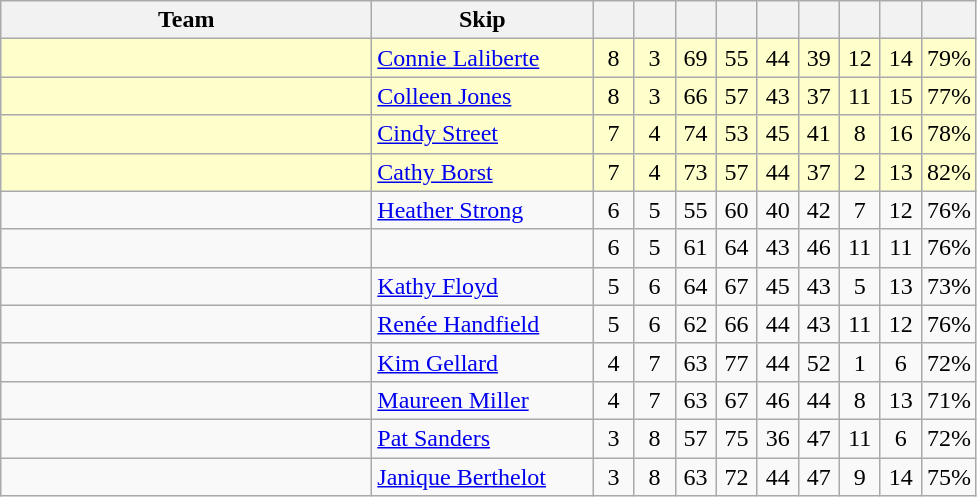<table class="wikitable" style="text-align: center;">
<tr>
<th bgcolor="#efefef" width="240">Team</th>
<th bgcolor="#efefef" width="140">Skip</th>
<th width=20></th>
<th width=20></th>
<th width=20></th>
<th width=20></th>
<th width=20></th>
<th width=20></th>
<th width=20></th>
<th width=20></th>
<th width=20></th>
</tr>
<tr bgcolor="#ffc">
<td style="text-align: left;"></td>
<td style="text-align: left;"><a href='#'>Connie Laliberte</a></td>
<td>8</td>
<td>3</td>
<td>69</td>
<td>55</td>
<td>44</td>
<td>39</td>
<td>12</td>
<td>14</td>
<td>79%</td>
</tr>
<tr bgcolor="#ffc">
<td style="text-align: left;"></td>
<td style="text-align: left;"><a href='#'>Colleen Jones</a></td>
<td>8</td>
<td>3</td>
<td>66</td>
<td>57</td>
<td>43</td>
<td>37</td>
<td>11</td>
<td>15</td>
<td>77%</td>
</tr>
<tr bgcolor="#ffc">
<td style="text-align: left;"></td>
<td style="text-align: left;"><a href='#'>Cindy Street</a></td>
<td>7</td>
<td>4</td>
<td>74</td>
<td>53</td>
<td>45</td>
<td>41</td>
<td>8</td>
<td>16</td>
<td>78%</td>
</tr>
<tr bgcolor="#ffc">
<td style="text-align: left;"></td>
<td style="text-align: left;"><a href='#'>Cathy Borst</a></td>
<td>7</td>
<td>4</td>
<td>73</td>
<td>57</td>
<td>44</td>
<td>37</td>
<td>2</td>
<td>13</td>
<td>82%</td>
</tr>
<tr>
<td style="text-align: left;"></td>
<td style="text-align: left;"><a href='#'>Heather Strong</a></td>
<td>6</td>
<td>5</td>
<td>55</td>
<td>60</td>
<td>40</td>
<td>42</td>
<td>7</td>
<td>12</td>
<td>76%</td>
</tr>
<tr>
<td style="text-align: left;"></td>
<td style="text-align: left;"></td>
<td>6</td>
<td>5</td>
<td>61</td>
<td>64</td>
<td>43</td>
<td>46</td>
<td>11</td>
<td>11</td>
<td>76%</td>
</tr>
<tr>
<td style="text-align: left;"></td>
<td style="text-align: left;"><a href='#'>Kathy Floyd</a></td>
<td>5</td>
<td>6</td>
<td>64</td>
<td>67</td>
<td>45</td>
<td>43</td>
<td>5</td>
<td>13</td>
<td>73%</td>
</tr>
<tr>
<td style="text-align: left;"></td>
<td style="text-align: left;"><a href='#'>Renée Handfield</a></td>
<td>5</td>
<td>6</td>
<td>62</td>
<td>66</td>
<td>44</td>
<td>43</td>
<td>11</td>
<td>12</td>
<td>76%</td>
</tr>
<tr>
<td style="text-align: left;"></td>
<td style="text-align: left;"><a href='#'>Kim Gellard</a></td>
<td>4</td>
<td>7</td>
<td>63</td>
<td>77</td>
<td>44</td>
<td>52</td>
<td>1</td>
<td>6</td>
<td>72%</td>
</tr>
<tr>
<td style="text-align: left;"></td>
<td style="text-align: left;"><a href='#'>Maureen Miller</a></td>
<td>4</td>
<td>7</td>
<td>63</td>
<td>67</td>
<td>46</td>
<td>44</td>
<td>8</td>
<td>13</td>
<td>71%</td>
</tr>
<tr>
<td style="text-align: left;"></td>
<td style="text-align: left;"><a href='#'>Pat Sanders</a></td>
<td>3</td>
<td>8</td>
<td>57</td>
<td>75</td>
<td>36</td>
<td>47</td>
<td>11</td>
<td>6</td>
<td>72%</td>
</tr>
<tr>
<td style="text-align: left;"></td>
<td style="text-align: left;"><a href='#'>Janique Berthelot</a></td>
<td>3</td>
<td>8</td>
<td>63</td>
<td>72</td>
<td>44</td>
<td>47</td>
<td>9</td>
<td>14</td>
<td>75%</td>
</tr>
</table>
